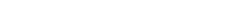<table style="width:22%; text-align:center;">
<tr style="color:white;">
<td style="background:"><strong>20</strong></td>
<td style="background:"><strong>11</strong></td>
</tr>
</table>
